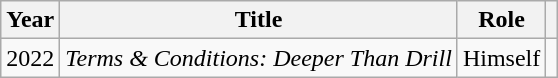<table class="wikitable sortable plainrowheaders" style="width: auto;">
<tr>
<th scope="col">Year</th>
<th scope="col">Title</th>
<th scope="col">Role</th>
<th scope="col"></th>
</tr>
<tr>
<td>2022</td>
<td><em>Terms & Conditions: Deeper Than Drill</em></td>
<td>Himself</td>
<td></td>
</tr>
</table>
